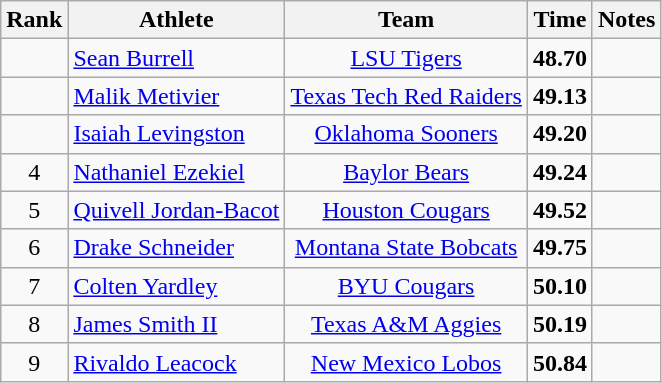<table class="wikitable sortable" style="text-align:center">
<tr>
<th>Rank</th>
<th>Athlete</th>
<th>Team</th>
<th>Time</th>
<th>Notes</th>
</tr>
<tr>
<td></td>
<td align="left"> <a href='#'>Sean Burrell</a></td>
<td><a href='#'>LSU Tigers</a></td>
<td><strong>48.70</strong></td>
<td></td>
</tr>
<tr>
<td></td>
<td align="left"> <a href='#'>Malik Metivier</a></td>
<td><a href='#'>Texas Tech Red Raiders</a></td>
<td><strong>49.13</strong></td>
<td></td>
</tr>
<tr>
<td></td>
<td align="left"> <a href='#'>Isaiah Levingston</a></td>
<td><a href='#'>Oklahoma Sooners</a></td>
<td><strong>49.20</strong></td>
<td></td>
</tr>
<tr>
<td>4</td>
<td align=left> <a href='#'>Nathaniel Ezekiel</a></td>
<td><a href='#'>Baylor Bears</a></td>
<td><strong>49.24</strong></td>
<td></td>
</tr>
<tr>
<td>5</td>
<td align=left> <a href='#'>Quivell Jordan-Bacot</a></td>
<td><a href='#'>Houston Cougars</a></td>
<td><strong>49.52</strong></td>
<td></td>
</tr>
<tr>
<td>6</td>
<td align=left> <a href='#'>Drake Schneider</a></td>
<td><a href='#'>Montana State Bobcats</a></td>
<td><strong>49.75</strong></td>
<td></td>
</tr>
<tr>
<td>7</td>
<td align=left> <a href='#'>Colten Yardley</a></td>
<td><a href='#'>BYU Cougars</a></td>
<td><strong>50.10</strong></td>
<td></td>
</tr>
<tr>
<td>8</td>
<td align=left> <a href='#'>James Smith II</a></td>
<td><a href='#'>Texas A&M Aggies</a></td>
<td><strong>50.19</strong></td>
<td></td>
</tr>
<tr>
<td>9</td>
<td align=left> <a href='#'>Rivaldo Leacock</a></td>
<td><a href='#'>New Mexico Lobos</a></td>
<td><strong>50.84</strong></td>
<td></td>
</tr>
</table>
